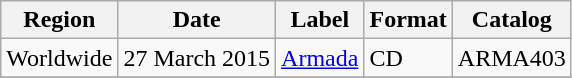<table class=wikitable>
<tr>
<th>Region</th>
<th>Date</th>
<th>Label</th>
<th>Format</th>
<th>Catalog</th>
</tr>
<tr>
<td>Worldwide</td>
<td>27 March 2015</td>
<td><a href='#'>Armada</a></td>
<td>CD</td>
<td>ARMA403</td>
</tr>
<tr>
</tr>
</table>
